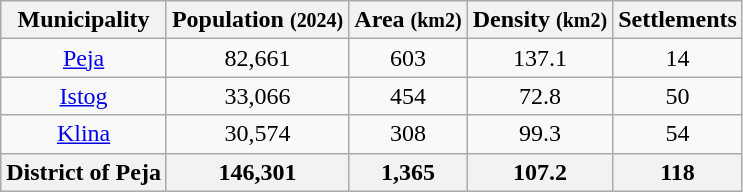<table class="wikitable" style="text-align:center;" style="font-size: 90%">
<tr>
<th>Municipality</th>
<th>Population <small>(2024)</small></th>
<th>Area <small>(km2)</small></th>
<th>Density <small>(km2)</small></th>
<th>Settlements</th>
</tr>
<tr>
<td><a href='#'>Peja</a></td>
<td>82,661</td>
<td>603</td>
<td>137.1</td>
<td>14</td>
</tr>
<tr>
<td><a href='#'>Istog</a></td>
<td>33,066</td>
<td>454</td>
<td>72.8</td>
<td>50</td>
</tr>
<tr>
<td><a href='#'>Klina</a></td>
<td>30,574</td>
<td>308</td>
<td>99.3</td>
<td>54</td>
</tr>
<tr class="sortbottom" bgcolor="#e0e0e0">
<th>District of Peja</th>
<th>146,301</th>
<th>1,365</th>
<th>107.2</th>
<th>118</th>
</tr>
</table>
